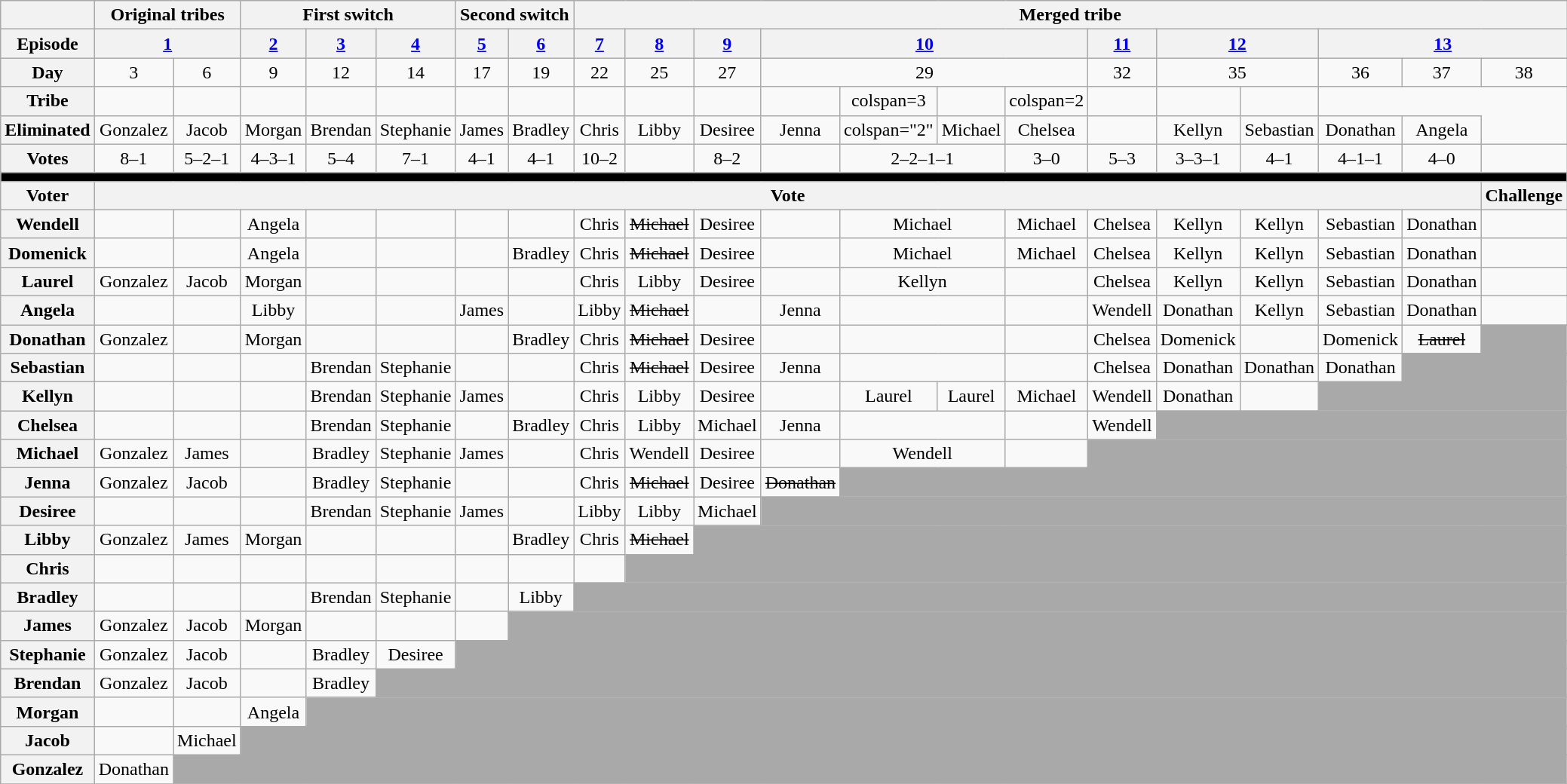<table class="wikitable" style="text-align:center; font-size:100%">
<tr>
<th></th>
<th colspan="2">Original tribes</th>
<th colspan="3">First switch</th>
<th colspan="2">Second switch</th>
<th colspan="13">Merged tribe</th>
</tr>
<tr>
<th>Episode</th>
<th colspan="2"><a href='#'>1</a></th>
<th><a href='#'>2</a></th>
<th><a href='#'>3</a></th>
<th><a href='#'>4</a></th>
<th><a href='#'>5</a></th>
<th><a href='#'>6</a></th>
<th><a href='#'>7</a></th>
<th><a href='#'>8</a></th>
<th><a href='#'>9</a></th>
<th colspan="4"><a href='#'>10</a></th>
<th><a href='#'>11</a></th>
<th colspan="2"><a href='#'>12</a></th>
<th colspan="4"><a href='#'>13</a></th>
</tr>
<tr>
<th>Day</th>
<td>3</td>
<td>6</td>
<td>9</td>
<td>12</td>
<td>14</td>
<td>17</td>
<td>19</td>
<td>22</td>
<td>25</td>
<td>27</td>
<td colspan="4">29</td>
<td>32</td>
<td colspan="2">35</td>
<td>36</td>
<td>37</td>
<td>38</td>
</tr>
<tr>
<th>Tribe</th>
<td></td>
<td></td>
<td></td>
<td></td>
<td></td>
<td></td>
<td></td>
<td></td>
<td></td>
<td></td>
<td></td>
<td>colspan=3 </td>
<td></td>
<td>colspan=2 </td>
<td></td>
<td></td>
<td></td>
</tr>
<tr>
<th>Eliminated</th>
<td>Gonzalez</td>
<td>Jacob</td>
<td>Morgan</td>
<td>Brendan</td>
<td>Stephanie</td>
<td>James</td>
<td>Bradley</td>
<td>Chris</td>
<td>Libby</td>
<td>Desiree</td>
<td>Jenna</td>
<td>colspan="2" </td>
<td>Michael</td>
<td>Chelsea</td>
<td></td>
<td>Kellyn</td>
<td>Sebastian</td>
<td>Donathan</td>
<td>Angela</td>
</tr>
<tr>
<th>Votes</th>
<td>8–1</td>
<td>5–2–1</td>
<td>4–3–1</td>
<td>5–4</td>
<td>7–1</td>
<td>4–1</td>
<td>4–1</td>
<td>10–2</td>
<td></td>
<td>8–2</td>
<td></td>
<td colspan="2">2–2–1–1</td>
<td>3–0</td>
<td>5–3</td>
<td>3–3–1</td>
<td>4–1</td>
<td>4–1–1</td>
<td>4–0</td>
<td></td>
</tr>
<tr>
<th colspan="24" style="background:black;"></th>
</tr>
<tr>
<th>Voter</th>
<th colspan="19">Vote</th>
<th>Challenge</th>
</tr>
<tr>
<th>Wendell</th>
<td></td>
<td></td>
<td>Angela</td>
<td></td>
<td></td>
<td></td>
<td></td>
<td>Chris</td>
<td><s>Michael</s></td>
<td>Desiree</td>
<td></td>
<td colspan="2">Michael</td>
<td>Michael</td>
<td>Chelsea</td>
<td>Kellyn</td>
<td>Kellyn</td>
<td>Sebastian</td>
<td>Donathan</td>
<td></td>
</tr>
<tr>
<th>Domenick</th>
<td></td>
<td></td>
<td>Angela</td>
<td></td>
<td></td>
<td></td>
<td>Bradley</td>
<td>Chris</td>
<td><s>Michael</s></td>
<td>Desiree</td>
<td></td>
<td colspan="2">Michael</td>
<td>Michael</td>
<td>Chelsea</td>
<td>Kellyn</td>
<td>Kellyn</td>
<td>Sebastian</td>
<td>Donathan</td>
<td></td>
</tr>
<tr>
<th>Laurel</th>
<td>Gonzalez</td>
<td>Jacob</td>
<td>Morgan</td>
<td></td>
<td></td>
<td></td>
<td></td>
<td>Chris</td>
<td>Libby</td>
<td>Desiree</td>
<td></td>
<td colspan="2">Kellyn</td>
<td></td>
<td>Chelsea</td>
<td>Kellyn</td>
<td>Kellyn</td>
<td>Sebastian</td>
<td>Donathan</td>
<td></td>
</tr>
<tr>
<th>Angela</th>
<td></td>
<td></td>
<td>Libby</td>
<td></td>
<td></td>
<td>James</td>
<td></td>
<td>Libby</td>
<td><s>Michael</s></td>
<td></td>
<td>Jenna</td>
<td colspan="2"></td>
<td></td>
<td>Wendell</td>
<td>Donathan</td>
<td>Kellyn</td>
<td>Sebastian</td>
<td>Donathan</td>
<td></td>
</tr>
<tr>
<th>Donathan</th>
<td>Gonzalez</td>
<td></td>
<td>Morgan</td>
<td></td>
<td></td>
<td></td>
<td>Bradley</td>
<td>Chris</td>
<td><s>Michael</s></td>
<td>Desiree</td>
<td></td>
<td colspan="2"></td>
<td></td>
<td>Chelsea</td>
<td>Domenick</td>
<td></td>
<td>Domenick</td>
<td><s>Laurel</s></td>
<td colspan="5" style="background:darkgrey;"></td>
</tr>
<tr>
<th>Sebastian</th>
<td></td>
<td></td>
<td></td>
<td>Brendan</td>
<td>Stephanie</td>
<td></td>
<td></td>
<td>Chris</td>
<td><s>Michael</s></td>
<td>Desiree</td>
<td>Jenna</td>
<td colspan="2"></td>
<td></td>
<td>Chelsea</td>
<td>Donathan</td>
<td>Donathan</td>
<td>Donathan</td>
<td colspan="6" style="background:darkgrey;"></td>
</tr>
<tr>
<th>Kellyn</th>
<td></td>
<td></td>
<td></td>
<td>Brendan</td>
<td>Stephanie</td>
<td>James</td>
<td></td>
<td>Chris</td>
<td>Libby</td>
<td>Desiree</td>
<td></td>
<td>Laurel</td>
<td>Laurel</td>
<td>Michael</td>
<td>Wendell</td>
<td>Donathan</td>
<td></td>
<td colspan="7" style="background:darkgrey;"></td>
</tr>
<tr>
<th>Chelsea</th>
<td></td>
<td></td>
<td></td>
<td>Brendan</td>
<td>Stephanie</td>
<td></td>
<td>Bradley</td>
<td>Chris</td>
<td>Libby</td>
<td>Michael</td>
<td>Jenna</td>
<td colspan="2"></td>
<td></td>
<td>Wendell</td>
<td colspan="8" style="background:darkgrey;"></td>
</tr>
<tr>
<th>Michael</th>
<td>Gonzalez</td>
<td>James</td>
<td></td>
<td>Bradley</td>
<td>Stephanie</td>
<td>James</td>
<td></td>
<td>Chris</td>
<td>Wendell</td>
<td>Desiree</td>
<td></td>
<td colspan="2">Wendell</td>
<td></td>
<td colspan="9" style="background:darkgrey;"></td>
</tr>
<tr>
<th>Jenna</th>
<td>Gonzalez</td>
<td>Jacob</td>
<td></td>
<td>Bradley</td>
<td>Stephanie</td>
<td></td>
<td></td>
<td>Chris</td>
<td><s>Michael</s></td>
<td>Desiree</td>
<td><s>Donathan</s></td>
<td colspan="10" style="background:darkgrey;"></td>
</tr>
<tr>
<th>Desiree</th>
<td></td>
<td></td>
<td></td>
<td>Brendan</td>
<td>Stephanie</td>
<td>James</td>
<td></td>
<td>Libby</td>
<td>Libby</td>
<td>Michael</td>
<td colspan="11" style="background:darkgrey;"></td>
</tr>
<tr>
<th>Libby</th>
<td>Gonzalez</td>
<td>James</td>
<td>Morgan</td>
<td></td>
<td></td>
<td></td>
<td>Bradley</td>
<td>Chris</td>
<td><s>Michael</s></td>
<td colspan="12" style="background:darkgrey;"></td>
</tr>
<tr>
<th>Chris</th>
<td></td>
<td></td>
<td></td>
<td></td>
<td></td>
<td></td>
<td></td>
<td></td>
<td colspan="13" style="background:darkgrey;"></td>
</tr>
<tr>
<th>Bradley</th>
<td></td>
<td></td>
<td></td>
<td>Brendan</td>
<td>Stephanie</td>
<td></td>
<td>Libby</td>
<td colspan="14" style="background:darkgrey;"></td>
</tr>
<tr>
<th>James</th>
<td>Gonzalez</td>
<td>Jacob</td>
<td>Morgan</td>
<td></td>
<td></td>
<td></td>
<td colspan="15" style="background:darkgrey;"></td>
</tr>
<tr>
<th>Stephanie</th>
<td>Gonzalez</td>
<td>Jacob</td>
<td></td>
<td>Bradley</td>
<td>Desiree</td>
<td colspan="16" style="background:darkgrey;"></td>
</tr>
<tr>
<th>Brendan</th>
<td>Gonzalez</td>
<td>Jacob</td>
<td></td>
<td>Bradley</td>
<td colspan="17" style="background:darkgrey;"></td>
</tr>
<tr>
<th>Morgan</th>
<td></td>
<td></td>
<td>Angela</td>
<td colspan="18" style="background:darkgrey;"></td>
</tr>
<tr>
<th>Jacob</th>
<td></td>
<td>Michael</td>
<td colspan="19" style="background:darkgrey;"></td>
</tr>
<tr>
<th>Gonzalez</th>
<td>Donathan</td>
<td colspan="20" style="background:darkgrey;"></td>
</tr>
<tr>
</tr>
</table>
